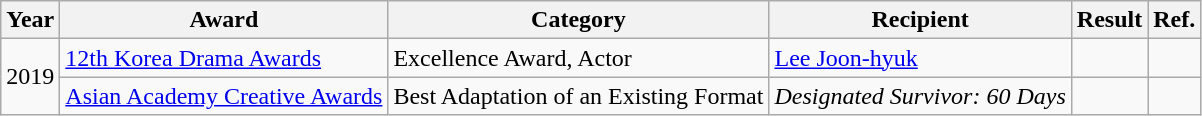<table class="wikitable">
<tr>
<th>Year</th>
<th>Award</th>
<th>Category</th>
<th>Recipient</th>
<th>Result</th>
<th>Ref.</th>
</tr>
<tr>
<td rowspan=2>2019</td>
<td><a href='#'>12th Korea Drama Awards</a></td>
<td>Excellence Award, Actor</td>
<td><a href='#'>Lee Joon-hyuk</a></td>
<td></td>
<td></td>
</tr>
<tr>
<td><a href='#'>Asian Academy Creative Awards</a></td>
<td>Best Adaptation of an Existing Format</td>
<td><em>Designated Survivor: 60 Days</em></td>
<td></td>
<td></td>
</tr>
</table>
